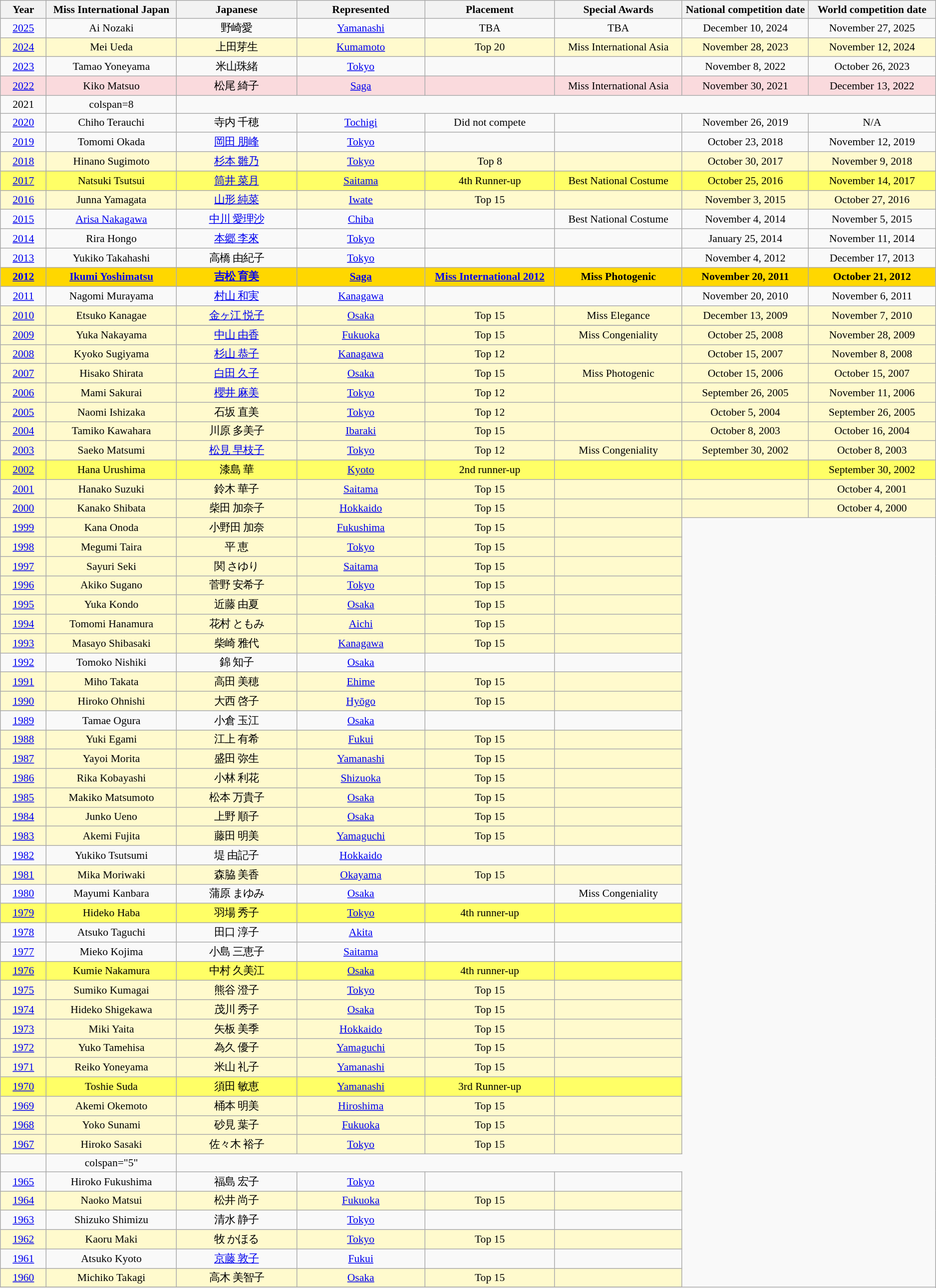<table class="wikitable sortable" style="font-size: 90%; text-align:center">
<tr>
<th width="80">Year</th>
<th width="250">Miss International Japan</th>
<th width="250">Japanese</th>
<th width="250">Represented</th>
<th width="250">Placement</th>
<th width="250">Special Awards</th>
<th width="250">National competition date</th>
<th width="250">World competition date</th>
</tr>
<tr>
<td><a href='#'>2025</a></td>
<td>Ai Nozaki</td>
<td>野崎愛</td>
<td><a href='#'>Yamanashi</a></td>
<td>TBA</td>
<td>TBA</td>
<td>December 10, 2024</td>
<td>November 27, 2025</td>
</tr>
<tr style="background-color:#FFFACD;">
<td><a href='#'>2024</a></td>
<td>Mei Ueda</td>
<td>上田芽生</td>
<td><a href='#'>Kumamoto</a></td>
<td>Top 20</td>
<td>Miss International Asia</td>
<td>November 28, 2023</td>
<td>November 12, 2024</td>
</tr>
<tr>
<td><a href='#'>2023</a></td>
<td>Tamao Yoneyama</td>
<td>米山珠緒</td>
<td><a href='#'>Tokyo</a></td>
<td></td>
<td></td>
<td>November 8, 2022</td>
<td>October 26, 2023</td>
</tr>
<tr style="background-color:#FADADD; ">
<td><a href='#'>2022</a></td>
<td>Kiko Matsuo</td>
<td>松尾 綺子</td>
<td><a href='#'>Saga</a></td>
<td></td>
<td>Miss International Asia</td>
<td>November 30, 2021</td>
<td>December 13, 2022</td>
</tr>
<tr>
<td>2021</td>
<td>colspan=8 </td>
</tr>
<tr>
<td><a href='#'>2020</a></td>
<td>Chiho Terauchi</td>
<td>寺内 千穂</td>
<td><a href='#'>Tochigi</a></td>
<td>Did not compete</td>
<td></td>
<td>November 26, 2019</td>
<td>N/A</td>
</tr>
<tr>
<td><a href='#'>2019</a></td>
<td>Tomomi Okada</td>
<td><a href='#'>岡田 朋峰</a></td>
<td><a href='#'>Tokyo</a></td>
<td></td>
<td></td>
<td>October 23, 2018</td>
<td>November 12, 2019</td>
</tr>
<tr style="background-color:#FFFACD;">
<td><a href='#'>2018</a></td>
<td>Hinano Sugimoto</td>
<td><a href='#'>杉本 雛乃</a></td>
<td><a href='#'>Tokyo</a></td>
<td>Top 8</td>
<td></td>
<td>October 30, 2017</td>
<td>November 9, 2018</td>
</tr>
<tr style="background-color:#FFFF66;">
<td><a href='#'>2017</a></td>
<td>Natsuki Tsutsui</td>
<td><a href='#'>筒井 菜月</a></td>
<td><a href='#'>Saitama</a></td>
<td>4th Runner-up</td>
<td>Best National Costume</td>
<td>October 25, 2016</td>
<td>November 14, 2017</td>
</tr>
<tr style="background-color:#FFFACD;">
<td><a href='#'>2016</a></td>
<td>Junna Yamagata</td>
<td><a href='#'>山形 純菜</a></td>
<td><a href='#'>Iwate</a></td>
<td>Top 15</td>
<td></td>
<td>November 3, 2015</td>
<td>October 27, 2016</td>
</tr>
<tr>
<td><a href='#'>2015</a></td>
<td><a href='#'>Arisa Nakagawa</a></td>
<td><a href='#'>中川 愛理沙</a></td>
<td><a href='#'>Chiba</a></td>
<td></td>
<td>Best National Costume</td>
<td>November 4, 2014</td>
<td>November 5, 2015</td>
</tr>
<tr>
<td><a href='#'>2014</a></td>
<td>Rira Hongo</td>
<td><a href='#'>本郷 李來</a></td>
<td><a href='#'>Tokyo</a></td>
<td></td>
<td></td>
<td>January 25, 2014</td>
<td>November 11, 2014</td>
</tr>
<tr>
<td><a href='#'>2013</a></td>
<td>Yukiko Takahashi</td>
<td>高橋 由紀子</td>
<td><a href='#'>Tokyo</a></td>
<td></td>
<td></td>
<td>November 4, 2012</td>
<td>December 17, 2013</td>
</tr>
<tr style="background-color:gold;">
<td><strong><a href='#'>2012</a></strong></td>
<td><strong><a href='#'>Ikumi Yoshimatsu</a></strong></td>
<td><strong><a href='#'>吉松 育美</a></strong></td>
<td><strong><a href='#'>Saga</a></strong></td>
<td><strong><a href='#'>Miss International 2012</a></strong></td>
<td><strong>Miss Photogenic</strong></td>
<td><strong>November 20, 2011</strong></td>
<td><strong>October 21, 2012</strong></td>
</tr>
<tr>
<td><a href='#'>2011</a></td>
<td>Nagomi Murayama</td>
<td><a href='#'>村山 和実</a></td>
<td><a href='#'>Kanagawa</a></td>
<td></td>
<td></td>
<td>November 20, 2010</td>
<td>November 6, 2011</td>
</tr>
<tr style="background-color:#FFFACD;">
<td><a href='#'>2010</a></td>
<td>Etsuko Kanagae</td>
<td><a href='#'>金ヶ江 悦子</a></td>
<td><a href='#'>Osaka</a></td>
<td>Top 15</td>
<td>Miss Elegance</td>
<td>December 13, 2009</td>
<td>November 7, 2010</td>
</tr>
<tr>
</tr>
<tr style="background-color:#FFFACD; ">
<td><a href='#'>2009</a></td>
<td>Yuka Nakayama</td>
<td><a href='#'>中山 由香</a></td>
<td><a href='#'>Fukuoka</a></td>
<td>Top 15</td>
<td>Miss Congeniality</td>
<td>October 25, 2008</td>
<td>November 28, 2009</td>
</tr>
<tr style="background-color:#FFFACD; ">
<td><a href='#'>2008</a></td>
<td>Kyoko Sugiyama</td>
<td><a href='#'>杉山 恭子</a></td>
<td><a href='#'>Kanagawa</a></td>
<td>Top 12</td>
<td></td>
<td>October 15, 2007</td>
<td>November 8, 2008</td>
</tr>
<tr style="background-color:#FFFACD;">
<td><a href='#'>2007</a></td>
<td>Hisako Shirata</td>
<td><a href='#'>白田 久子</a></td>
<td><a href='#'>Osaka</a></td>
<td>Top 15</td>
<td>Miss Photogenic</td>
<td>October 15, 2006</td>
<td>October 15, 2007</td>
</tr>
<tr style="background-color:#FFFACD;">
<td><a href='#'>2006</a></td>
<td>Mami Sakurai</td>
<td><a href='#'>櫻井 麻美</a></td>
<td><a href='#'>Tokyo</a></td>
<td>Top 12</td>
<td></td>
<td>September 26, 2005</td>
<td>November 11, 2006</td>
</tr>
<tr style="background-color:#FFFACD;">
<td><a href='#'>2005</a></td>
<td>Naomi Ishizaka</td>
<td>石坂 直美</td>
<td><a href='#'>Tokyo</a></td>
<td>Top 12</td>
<td></td>
<td>October 5, 2004</td>
<td>September 26, 2005</td>
</tr>
<tr style="background-color:#FFFACD;">
<td><a href='#'>2004</a></td>
<td>Tamiko Kawahara</td>
<td>川原 多美子</td>
<td><a href='#'>Ibaraki</a></td>
<td>Top 15</td>
<td></td>
<td>October 8, 2003</td>
<td>October 16, 2004</td>
</tr>
<tr style="background-color:#FFFACD;">
<td><a href='#'>2003</a></td>
<td>Saeko Matsumi</td>
<td><a href='#'>松見 早枝子</a></td>
<td><a href='#'>Tokyo</a></td>
<td>Top 12</td>
<td>Miss Congeniality</td>
<td>September 30, 2002</td>
<td>October 8, 2003</td>
</tr>
<tr style="background-color:#FFFF66;">
<td><a href='#'>2002</a></td>
<td>Hana Urushima</td>
<td>漆島 華</td>
<td><a href='#'>Kyoto</a></td>
<td>2nd runner-up</td>
<td></td>
<td></td>
<td>September 30, 2002</td>
</tr>
<tr style="background-color:#FFFACD;">
<td><a href='#'>2001</a></td>
<td>Hanako Suzuki</td>
<td>鈴木 華子</td>
<td><a href='#'>Saitama</a></td>
<td>Top 15</td>
<td></td>
<td></td>
<td>October 4, 2001</td>
</tr>
<tr style="background-color:#FFFACD;">
<td><a href='#'>2000</a></td>
<td>Kanako Shibata</td>
<td>柴田 加奈子</td>
<td><a href='#'>Hokkaido</a></td>
<td>Top 15</td>
<td></td>
<td></td>
<td>October 4, 2000</td>
</tr>
<tr style="background-color:#FFFACD;">
<td><a href='#'>1999</a></td>
<td>Kana Onoda</td>
<td>小野田 加奈</td>
<td><a href='#'>Fukushima</a></td>
<td>Top 15</td>
<td></td>
</tr>
<tr style="background-color:#FFFACD;">
<td><a href='#'>1998</a></td>
<td>Megumi Taira</td>
<td>平 恵</td>
<td><a href='#'>Tokyo</a></td>
<td>Top 15</td>
<td></td>
</tr>
<tr style="background-color:#FFFACD;">
<td><a href='#'>1997</a></td>
<td>Sayuri Seki</td>
<td>関 さゆり</td>
<td><a href='#'>Saitama</a></td>
<td>Top 15</td>
<td></td>
</tr>
<tr style="background-color:#FFFACD;">
<td><a href='#'>1996</a></td>
<td>Akiko Sugano</td>
<td>菅野 安希子</td>
<td><a href='#'>Tokyo</a></td>
<td>Top 15</td>
<td></td>
</tr>
<tr style="background-color:#FFFACD;">
<td><a href='#'>1995</a></td>
<td>Yuka Kondo</td>
<td>近藤 由夏</td>
<td><a href='#'>Osaka</a></td>
<td>Top 15</td>
<td></td>
</tr>
<tr style="background-color:#FFFACD;">
<td><a href='#'>1994</a></td>
<td>Tomomi Hanamura</td>
<td>花村 ともみ</td>
<td><a href='#'>Aichi</a></td>
<td>Top 15</td>
<td></td>
</tr>
<tr style="background-color:#FFFACD;">
<td><a href='#'>1993</a></td>
<td>Masayo Shibasaki</td>
<td>柴崎 雅代</td>
<td><a href='#'>Kanagawa</a></td>
<td>Top 15</td>
<td></td>
</tr>
<tr>
<td><a href='#'>1992</a></td>
<td>Tomoko Nishiki</td>
<td>錦 知子</td>
<td><a href='#'>Osaka</a></td>
<td></td>
<td></td>
</tr>
<tr style="background-color:#FFFACD;">
<td><a href='#'>1991</a></td>
<td>Miho Takata</td>
<td>高田 美穂</td>
<td><a href='#'>Ehime</a></td>
<td>Top 15</td>
<td></td>
</tr>
<tr style="background-color:#FFFACD;">
<td><a href='#'>1990</a></td>
<td>Hiroko Ohnishi</td>
<td>大西 啓子</td>
<td><a href='#'>Hyōgo</a></td>
<td>Top 15</td>
<td></td>
</tr>
<tr s>
<td><a href='#'>1989</a></td>
<td>Tamae Ogura</td>
<td>小倉 玉江</td>
<td><a href='#'>Osaka</a></td>
<td></td>
<td></td>
</tr>
<tr style="background-color:#FFFACD;">
<td><a href='#'>1988</a></td>
<td>Yuki Egami</td>
<td>江上 有希</td>
<td><a href='#'>Fukui</a></td>
<td>Top 15</td>
<td></td>
</tr>
<tr style="background-color:#FFFACD;">
<td><a href='#'>1987</a></td>
<td>Yayoi Morita</td>
<td>盛田 弥生</td>
<td><a href='#'>Yamanashi</a></td>
<td>Top 15</td>
<td></td>
</tr>
<tr style="background-color:#FFFACD;">
<td><a href='#'>1986</a></td>
<td>Rika Kobayashi</td>
<td>小林 利花</td>
<td><a href='#'>Shizuoka</a></td>
<td>Top 15</td>
<td></td>
</tr>
<tr style="background-color:#FFFACD;">
<td><a href='#'>1985</a></td>
<td>Makiko Matsumoto</td>
<td>松本 万貴子</td>
<td><a href='#'>Osaka</a></td>
<td>Top 15</td>
<td></td>
</tr>
<tr style="background-color:#FFFACD;">
<td><a href='#'>1984</a></td>
<td>Junko Ueno</td>
<td>上野 順子</td>
<td><a href='#'>Osaka</a></td>
<td>Top 15</td>
<td></td>
</tr>
<tr style="background-color:#FFFACD;">
<td><a href='#'>1983</a></td>
<td>Akemi Fujita</td>
<td>藤田 明美</td>
<td><a href='#'>Yamaguchi</a></td>
<td>Top 15</td>
<td></td>
</tr>
<tr>
<td><a href='#'>1982</a></td>
<td>Yukiko Tsutsumi</td>
<td>堤 由記子</td>
<td><a href='#'>Hokkaido</a></td>
<td></td>
<td></td>
</tr>
<tr style="background-color:#FFFACD;">
<td><a href='#'>1981</a></td>
<td>Mika Moriwaki</td>
<td>森脇 美香</td>
<td><a href='#'>Okayama</a></td>
<td>Top 15</td>
<td></td>
</tr>
<tr>
<td><a href='#'>1980</a></td>
<td>Mayumi Kanbara</td>
<td>蒲原 まゆみ</td>
<td><a href='#'>Osaka</a></td>
<td></td>
<td>Miss Congeniality</td>
</tr>
<tr style="background-color:#FFFF66;">
<td><a href='#'>1979</a></td>
<td>Hideko Haba</td>
<td>羽場 秀子</td>
<td><a href='#'>Tokyo</a></td>
<td>4th runner-up</td>
<td></td>
</tr>
<tr>
<td><a href='#'>1978</a></td>
<td>Atsuko Taguchi</td>
<td>田口 淳子</td>
<td><a href='#'>Akita</a></td>
<td></td>
<td></td>
</tr>
<tr>
<td><a href='#'>1977</a></td>
<td>Mieko Kojima</td>
<td>小島 三恵子</td>
<td><a href='#'>Saitama</a></td>
<td></td>
<td></td>
</tr>
<tr style="background-color:#FFFF66;">
<td><a href='#'>1976</a></td>
<td>Kumie Nakamura</td>
<td>中村 久美江</td>
<td><a href='#'>Osaka</a></td>
<td>4th runner-up</td>
<td></td>
</tr>
<tr style="background-color:#FFFACD;">
<td><a href='#'>1975</a></td>
<td>Sumiko Kumagai</td>
<td>熊谷 澄子</td>
<td><a href='#'>Tokyo</a></td>
<td>Top 15</td>
<td></td>
</tr>
<tr style="background-color:#FFFACD;">
<td><a href='#'>1974</a></td>
<td>Hideko Shigekawa</td>
<td>茂川 秀子</td>
<td><a href='#'>Osaka</a></td>
<td>Top 15</td>
<td></td>
</tr>
<tr style="background-color:#FFFACD;">
<td><a href='#'>1973</a></td>
<td>Miki Yaita</td>
<td>矢板 美季</td>
<td><a href='#'>Hokkaido</a></td>
<td>Top 15</td>
<td></td>
</tr>
<tr style="background-color:#FFFACD;">
<td><a href='#'>1972</a></td>
<td>Yuko Tamehisa</td>
<td>為久 優子</td>
<td><a href='#'>Yamaguchi</a></td>
<td>Top 15</td>
<td></td>
</tr>
<tr style="background-color:#FFFACD;">
<td><a href='#'>1971</a></td>
<td>Reiko Yoneyama</td>
<td>米山 礼子</td>
<td><a href='#'>Yamanashi</a></td>
<td>Top 15</td>
<td></td>
</tr>
<tr style="background-color:#FFFF66;">
<td><a href='#'>1970</a></td>
<td>Toshie Suda</td>
<td>須田 敏恵</td>
<td><a href='#'>Yamanashi</a></td>
<td>3rd Runner-up</td>
<td></td>
</tr>
<tr style="background-color:#FFFACD;">
<td><a href='#'>1969</a></td>
<td>Akemi Okemoto</td>
<td>桶本 明美</td>
<td><a href='#'>Hiroshima</a></td>
<td>Top 15</td>
<td></td>
</tr>
<tr style="background-color:#FFFACD;">
<td><a href='#'>1968</a></td>
<td>Yoko Sunami</td>
<td>砂見 葉子</td>
<td><a href='#'>Fukuoka</a></td>
<td>Top 15</td>
<td></td>
</tr>
<tr style="background-color:#FFFACD;">
<td><a href='#'>1967</a></td>
<td>Hiroko Sasaki</td>
<td>佐々木 裕子</td>
<td><a href='#'>Tokyo</a></td>
<td>Top 15</td>
<td></td>
</tr>
<tr>
<td></td>
<td>colspan="5" </td>
</tr>
<tr>
<td><a href='#'>1965</a></td>
<td>Hiroko Fukushima</td>
<td>福島 宏子</td>
<td><a href='#'>Tokyo</a></td>
<td></td>
<td></td>
</tr>
<tr style="background-color:#FFFACD;">
<td><a href='#'>1964</a></td>
<td>Naoko Matsui</td>
<td>松井 尚子</td>
<td><a href='#'>Fukuoka</a></td>
<td>Top 15</td>
<td></td>
</tr>
<tr>
<td><a href='#'>1963</a></td>
<td>Shizuko Shimizu</td>
<td>清水 静子</td>
<td><a href='#'>Tokyo</a></td>
<td></td>
<td></td>
</tr>
<tr style="background-color:#FFFACD;">
<td><a href='#'>1962</a></td>
<td>Kaoru Maki</td>
<td>牧 かほる</td>
<td><a href='#'>Tokyo</a></td>
<td>Top 15</td>
<td></td>
</tr>
<tr>
<td><a href='#'>1961</a></td>
<td>Atsuko Kyoto</td>
<td><a href='#'>京藤 敦子</a></td>
<td><a href='#'>Fukui</a></td>
<td></td>
<td></td>
</tr>
<tr style="background-color:#FFFACD;">
<td><a href='#'>1960</a></td>
<td>Michiko Takagi</td>
<td>高木 美智子</td>
<td><a href='#'>Osaka</a></td>
<td>Top 15</td>
<td></td>
</tr>
<tr>
</tr>
</table>
